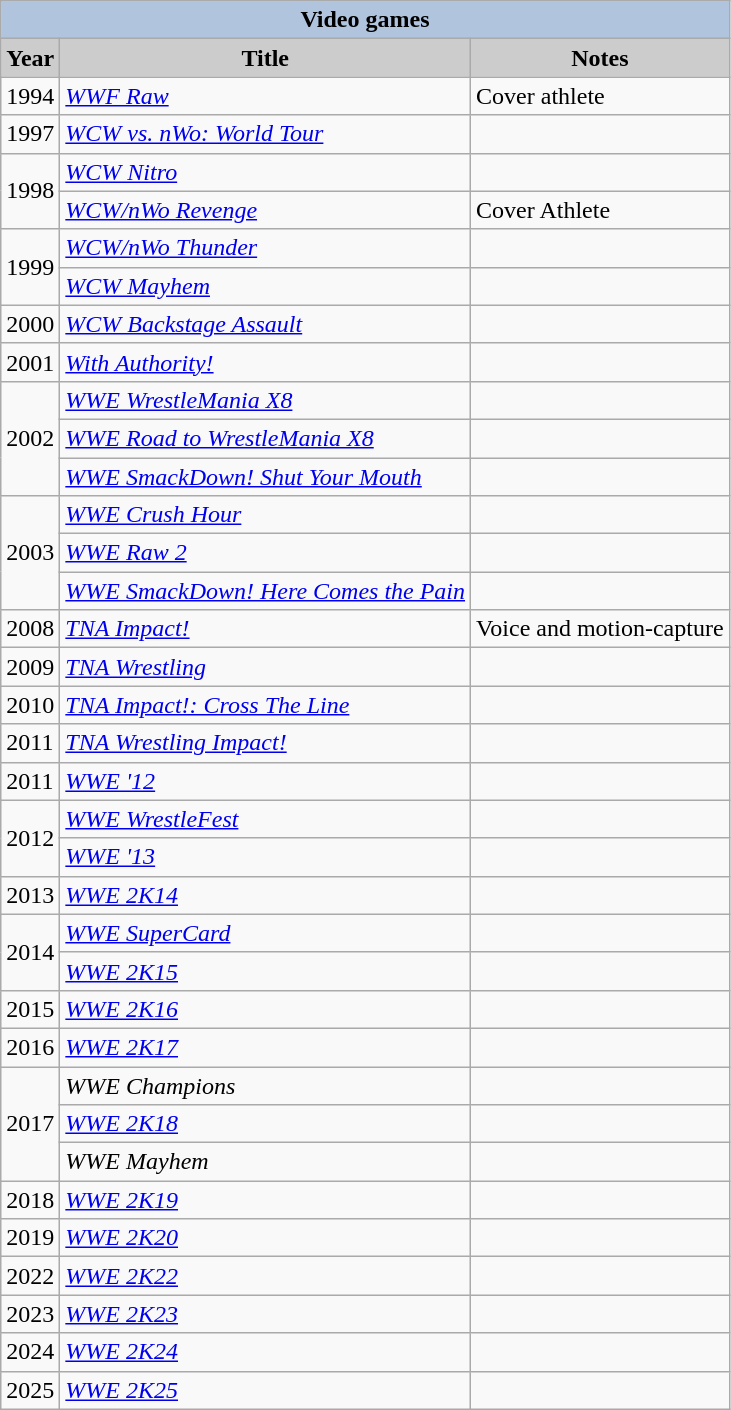<table class="wikitable sortable">
<tr style="text-align:center;">
<th colspan=4 style="background:#B0C4DE;">Video games</th>
</tr>
<tr style="text-align:center;">
<th style="background:#ccc;">Year</th>
<th style="background:#ccc;">Title</th>
<th style="background:#ccc;">Notes</th>
</tr>
<tr>
<td>1994</td>
<td><em><a href='#'>WWF Raw</a></em></td>
<td>Cover athlete</td>
</tr>
<tr>
<td>1997</td>
<td><em><a href='#'>WCW vs. nWo: World Tour</a></em></td>
<td></td>
</tr>
<tr>
<td rowspan="2">1998</td>
<td><em><a href='#'>WCW Nitro</a></em></td>
<td></td>
</tr>
<tr>
<td><em><a href='#'>WCW/nWo Revenge</a></em></td>
<td>Cover Athlete</td>
</tr>
<tr>
<td rowspan="2">1999</td>
<td><em><a href='#'>WCW/nWo Thunder</a></em></td>
<td></td>
</tr>
<tr>
<td><em><a href='#'>WCW Mayhem</a></em></td>
<td></td>
</tr>
<tr>
<td>2000</td>
<td><em><a href='#'>WCW Backstage Assault</a></em></td>
<td></td>
</tr>
<tr>
<td>2001</td>
<td><em><a href='#'>With Authority!</a></em></td>
<td></td>
</tr>
<tr>
<td rowspan="3">2002</td>
<td><em><a href='#'>WWE WrestleMania X8</a></em></td>
<td></td>
</tr>
<tr>
<td><em><a href='#'>WWE Road to WrestleMania X8</a></em></td>
<td></td>
</tr>
<tr>
<td><em><a href='#'>WWE SmackDown! Shut Your Mouth</a></em></td>
<td></td>
</tr>
<tr>
<td rowspan="3">2003</td>
<td><em><a href='#'>WWE Crush Hour</a></em></td>
<td></td>
</tr>
<tr>
<td><em><a href='#'>WWE Raw 2</a></em></td>
<td></td>
</tr>
<tr>
<td><em><a href='#'>WWE SmackDown! Here Comes the Pain</a></em></td>
<td></td>
</tr>
<tr>
<td>2008</td>
<td><em><a href='#'>TNA Impact!</a></em></td>
<td>Voice and motion-capture</td>
</tr>
<tr>
<td>2009</td>
<td><em><a href='#'>TNA Wrestling</a></em></td>
<td></td>
</tr>
<tr>
<td>2010</td>
<td><em><a href='#'>TNA Impact!: Cross The Line</a></em></td>
<td></td>
</tr>
<tr>
<td>2011</td>
<td><em><a href='#'>TNA Wrestling Impact!</a></em></td>
<td></td>
</tr>
<tr>
<td>2011</td>
<td><em><a href='#'>WWE '12</a></em></td>
<td></td>
</tr>
<tr>
<td rowspan="2">2012</td>
<td><em><a href='#'>WWE WrestleFest</a></em></td>
<td></td>
</tr>
<tr>
<td><em><a href='#'>WWE '13</a></em></td>
<td></td>
</tr>
<tr>
<td>2013</td>
<td><em><a href='#'>WWE 2K14</a></em></td>
<td></td>
</tr>
<tr>
<td rowspan="2">2014</td>
<td><em><a href='#'>WWE SuperCard</a></em></td>
<td></td>
</tr>
<tr>
<td><em><a href='#'>WWE 2K15</a></em></td>
<td></td>
</tr>
<tr>
<td>2015</td>
<td><em><a href='#'>WWE 2K16</a></em></td>
<td></td>
</tr>
<tr>
<td>2016</td>
<td><em><a href='#'>WWE 2K17</a></em></td>
<td></td>
</tr>
<tr>
<td rowspan="3">2017</td>
<td><em>WWE Champions</em></td>
<td></td>
</tr>
<tr>
<td><em><a href='#'>WWE 2K18</a></em></td>
<td></td>
</tr>
<tr>
<td><em>WWE Mayhem</em></td>
<td></td>
</tr>
<tr>
<td>2018</td>
<td><em><a href='#'>WWE 2K19</a></em></td>
<td></td>
</tr>
<tr>
<td>2019</td>
<td><em><a href='#'>WWE 2K20</a></em></td>
<td></td>
</tr>
<tr>
<td>2022</td>
<td><em><a href='#'>WWE 2K22</a></em></td>
<td></td>
</tr>
<tr>
<td>2023</td>
<td><em><a href='#'>WWE 2K23</a></em></td>
<td></td>
</tr>
<tr>
<td>2024</td>
<td><em><a href='#'>WWE 2K24</a></em></td>
<td></td>
</tr>
<tr>
<td>2025</td>
<td><em><a href='#'>WWE 2K25</a></em></td>
</tr>
</table>
